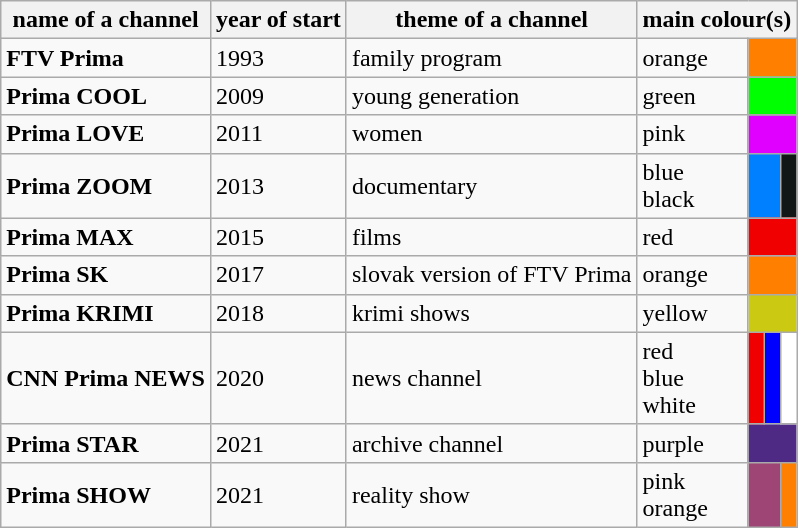<table class="wikitable">
<tr>
<th>name of a channel</th>
<th>year of start</th>
<th>theme of a channel</th>
<th colspan="4">main colour(s)</th>
</tr>
<tr>
<td><strong>FTV Prima</strong></td>
<td>1993</td>
<td>family program</td>
<td>orange</td>
<td colspan="3" bgcolor="#ff8000"></td>
</tr>
<tr>
<td><strong>Prima COOL</strong></td>
<td>2009</td>
<td>young generation</td>
<td>green</td>
<td colspan="3" bgcolor="#00ff00"></td>
</tr>
<tr>
<td><strong>Prima LOVE</strong></td>
<td>2011</td>
<td>women</td>
<td>pink</td>
<td colspan="3" bgcolor="#df00ff"></td>
</tr>
<tr>
<td><strong>Prima ZOOM</strong></td>
<td>2013</td>
<td>documentary</td>
<td>blue<br>black</td>
<td colspan="2" bgcolor="#0080ff"></td>
<td bgcolor="#111717"></td>
</tr>
<tr>
<td><strong>Prima MAX</strong></td>
<td>2015</td>
<td>films</td>
<td>red</td>
<td colspan="3" bgcolor="#f00000"></td>
</tr>
<tr>
<td><strong>Prima SK</strong></td>
<td>2017</td>
<td>slovak version of FTV Prima</td>
<td>orange</td>
<td colspan="3" bgcolor="#ff8000"></td>
</tr>
<tr>
<td><strong>Prima KRIMI</strong></td>
<td>2018</td>
<td>krimi shows</td>
<td>yellow</td>
<td colspan="3" bgcolor="#cbc912"></td>
</tr>
<tr>
<td><strong>CNN Prima NEWS</strong></td>
<td>2020</td>
<td>news channel</td>
<td>red<br>blue<br>white</td>
<td bgcolor="#f00000"></td>
<td bgcolor="#0000ff"></td>
<td bgcolor="#ffffff"></td>
</tr>
<tr>
<td><strong>Prima STAR</strong></td>
<td>2021</td>
<td>archive channel</td>
<td>purple</td>
<td colspan="3" bgcolor="#4e2a84"></td>
</tr>
<tr>
<td><strong>Prima SHOW</strong></td>
<td>2021</td>
<td>reality show</td>
<td>pink<br>orange</td>
<td colspan="2" bgcolor="#9f4576"></td>
<td bgcolor="#ff8000"></td>
</tr>
</table>
